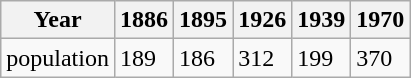<table class="wikitable">
<tr>
<th>Year</th>
<th>1886</th>
<th>1895</th>
<th>1926</th>
<th>1939</th>
<th>1970</th>
</tr>
<tr>
<td>population</td>
<td>189</td>
<td>186</td>
<td>312</td>
<td>199</td>
<td>370</td>
</tr>
</table>
